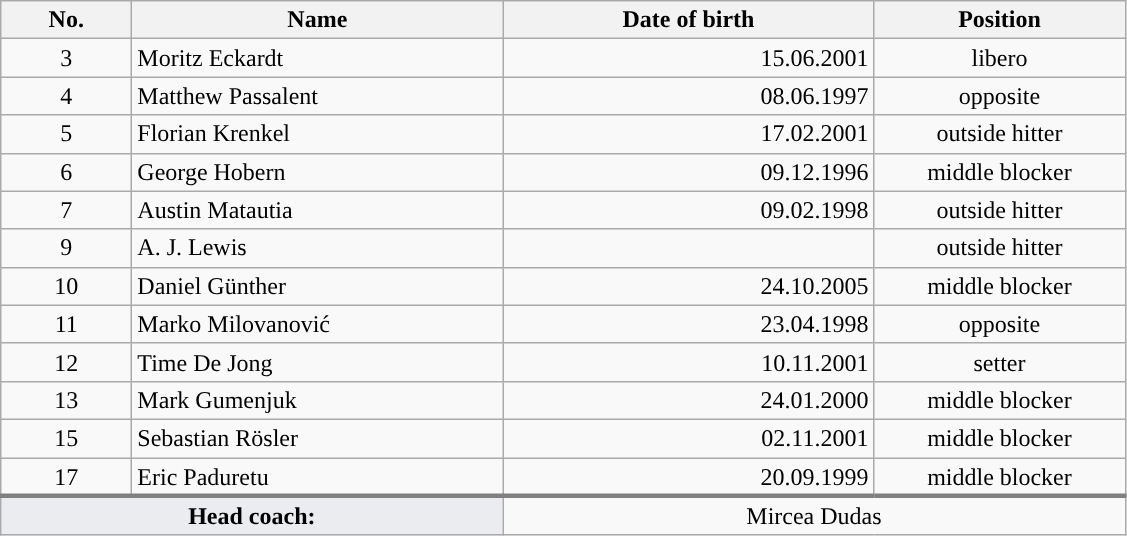<table class="wikitable sortable" style="font-size:100%; text-align:center;">
<tr>
<th style="width:5em">No.</th>
<th style="width:15em">Name</th>
<th style="width:15em">Date of birth</th>
<th style="width:10em">Position</th>
</tr>
<tr>
<td>3</td>
<td align="left"> Moritz Eckardt</td>
<td align=right>15.06.2001</td>
<td>libero</td>
</tr>
<tr>
<td>4</td>
<td align="left"> Matthew Passalent</td>
<td align=right>08.06.1997</td>
<td>opposite</td>
</tr>
<tr>
<td>5</td>
<td align=left> Florian Krenkel</td>
<td align="right">17.02.2001</td>
<td>outside hitter</td>
</tr>
<tr>
<td>6</td>
<td align=left> George Hobern</td>
<td align="right">09.12.1996</td>
<td>middle blocker</td>
</tr>
<tr>
<td>7</td>
<td align=left> Austin Matautia</td>
<td align=right>09.02.1998</td>
<td>outside hitter</td>
</tr>
<tr>
<td>9</td>
<td align=left> A. J. Lewis</td>
<td align=right></td>
<td>outside hitter</td>
</tr>
<tr>
<td>10</td>
<td align=left> Daniel Günther</td>
<td align="right">24.10.2005</td>
<td>middle blocker</td>
</tr>
<tr>
<td>11</td>
<td align="left"> Marko Milovanović</td>
<td align="right">23.04.1998</td>
<td>opposite</td>
</tr>
<tr>
<td>12</td>
<td align="left"> Time De Jong</td>
<td align=right>10.11.2001</td>
<td>setter</td>
</tr>
<tr>
<td>13</td>
<td align="left"> Mark Gumenjuk</td>
<td align="right">24.01.2000</td>
<td>middle blocker</td>
</tr>
<tr>
<td>15</td>
<td align="left"> Sebastian Rösler</td>
<td align=right>02.11.2001</td>
<td>middle blocker</td>
</tr>
<tr>
<td>17</td>
<td align="left"> Eric Paduretu</td>
<td align="right">20.09.1999</td>
<td>middle blocker</td>
</tr>
<tr>
</tr>
<tr class="sortbottom" style="border-top: 3px solid grey">
<td colspan=2 style="background:#EAECF0"><strong>Head coach:</strong></td>
<td colspan=3> Mircea Dudas</td>
</tr>
</table>
